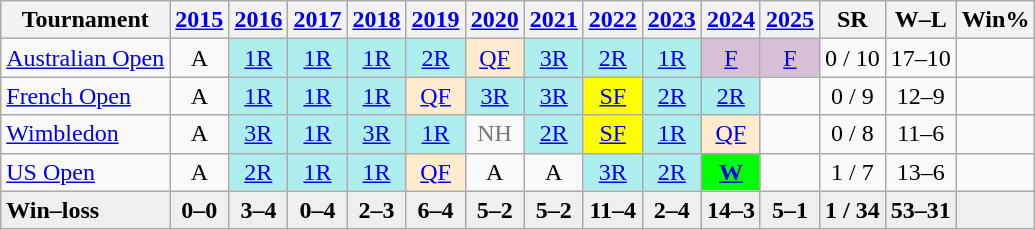<table class=wikitable style=text-align:center>
<tr>
<th>Tournament</th>
<th><a href='#'>2015</a></th>
<th><a href='#'>2016</a></th>
<th><a href='#'>2017</a></th>
<th><a href='#'>2018</a></th>
<th><a href='#'>2019</a></th>
<th><a href='#'>2020</a></th>
<th><a href='#'>2021</a></th>
<th><a href='#'>2022</a></th>
<th><a href='#'>2023</a></th>
<th><a href='#'>2024</a></th>
<th><a href='#'>2025</a></th>
<th>SR</th>
<th>W–L</th>
<th>Win%</th>
</tr>
<tr>
<td style=text-align:left><a href='#'>Australian Open</a></td>
<td>A</td>
<td style=background:#afeeee><a href='#'>1R</a></td>
<td style=background:#afeeee><a href='#'>1R</a></td>
<td style=background:#afeeee><a href='#'>1R</a></td>
<td style=background:#afeeee><a href='#'>2R</a></td>
<td style=background:#ffebcd><a href='#'>QF</a></td>
<td style=background:#afeeee><a href='#'>3R</a></td>
<td style=background:#afeeee><a href='#'>2R</a></td>
<td style=background:#afeeee><a href='#'>1R</a></td>
<td style=background:thistle><a href='#'>F</a></td>
<td style=background:thistle><a href='#'>F</a></td>
<td>0 / 10</td>
<td>17–10</td>
<td></td>
</tr>
<tr>
<td style=text-align:left><a href='#'>French Open</a></td>
<td>A</td>
<td style=background:#afeeee><a href='#'>1R</a></td>
<td style=background:#afeeee><a href='#'>1R</a></td>
<td style=background:#afeeee><a href='#'>1R</a></td>
<td style=background:#ffebcd><a href='#'>QF</a></td>
<td style=background:#afeeee><a href='#'>3R</a></td>
<td style=background:#afeeee><a href='#'>3R</a></td>
<td style=background:yellow><a href='#'>SF</a></td>
<td style=background:#afeeee><a href='#'>2R</a></td>
<td style=background:#afeeee><a href='#'>2R</a></td>
<td></td>
<td>0 / 9</td>
<td>12–9</td>
<td></td>
</tr>
<tr>
<td align=left><a href='#'>Wimbledon</a></td>
<td>A</td>
<td style=background:#afeeee><a href='#'>3R</a></td>
<td style=background:#afeeee><a href='#'>1R</a></td>
<td style=background:#afeeee><a href='#'>3R</a></td>
<td style=background:#afeeee><a href='#'>1R</a></td>
<td style=color:#767676>NH</td>
<td bgcolor=afeeee><a href='#'>2R</a></td>
<td bgcolor=yellow><a href='#'>SF</a></td>
<td bgcolor=afeeee><a href='#'>1R</a></td>
<td style=background:#ffebcd><a href='#'>QF</a></td>
<td></td>
<td>0 / 8</td>
<td>11–6</td>
<td></td>
</tr>
<tr>
<td style=text-align:left><a href='#'>US Open</a></td>
<td>A</td>
<td style=background:#afeeee><a href='#'>2R</a></td>
<td style=background:#afeeee><a href='#'>1R</a></td>
<td style=background:#afeeee><a href='#'>1R</a></td>
<td style=background:#ffebcd><a href='#'>QF</a></td>
<td>A</td>
<td>A</td>
<td style=background:#afeeee><a href='#'>3R</a></td>
<td style=background:#afeeee><a href='#'>2R</a></td>
<td style=background:lime><a href='#'><strong>W</strong></a></td>
<td></td>
<td>1 / 7</td>
<td>13–6</td>
<td></td>
</tr>
<tr style=background:#efefef;font-weight:bold>
<td style=text-align:left>Win–loss</td>
<td>0–0</td>
<td>3–4</td>
<td>0–4</td>
<td>2–3</td>
<td>6–4</td>
<td>5–2</td>
<td>5–2</td>
<td>11–4</td>
<td>2–4</td>
<td>14–3</td>
<td>5–1</td>
<td>1 / 34</td>
<td>53–31</td>
<td></td>
</tr>
</table>
